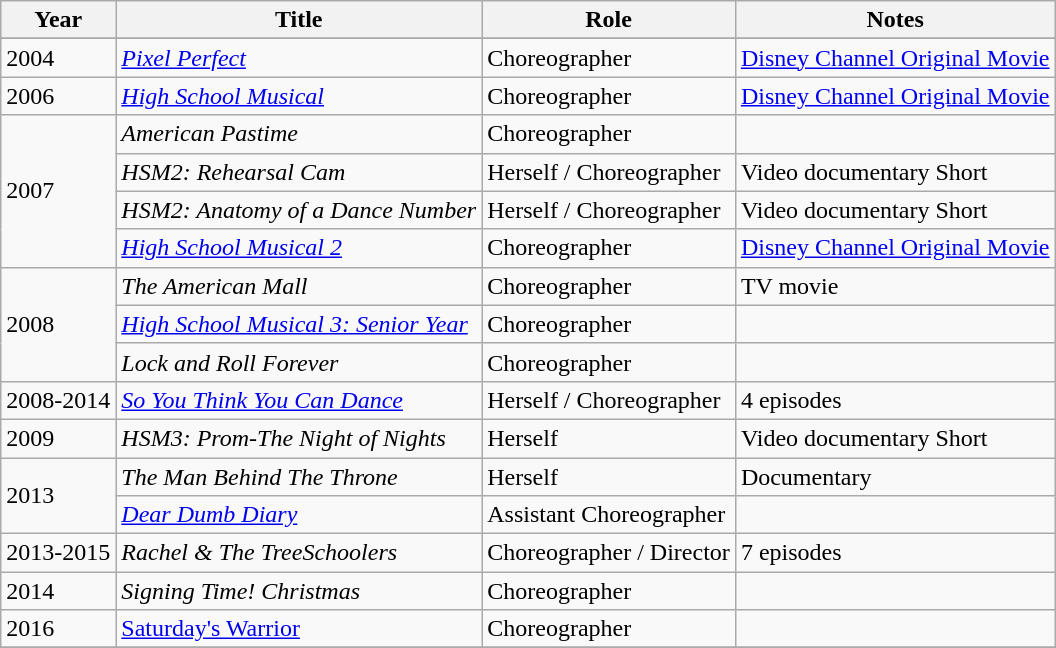<table class="wikitable sortable">
<tr>
<th>Year</th>
<th>Title</th>
<th>Role</th>
<th>Notes</th>
</tr>
<tr>
</tr>
<tr>
<td>2004</td>
<td><em><a href='#'>Pixel Perfect</a></em></td>
<td>Choreographer</td>
<td><a href='#'>Disney Channel Original Movie</a></td>
</tr>
<tr>
<td>2006</td>
<td><em><a href='#'>High School Musical</a></em></td>
<td>Choreographer</td>
<td><a href='#'>Disney Channel Original Movie</a></td>
</tr>
<tr>
<td rowspan=4>2007</td>
<td><em>American Pastime</em></td>
<td>Choreographer</td>
<td></td>
</tr>
<tr>
<td><em>HSM2: Rehearsal Cam</em></td>
<td>Herself / Choreographer</td>
<td>Video documentary Short</td>
</tr>
<tr>
<td><em>HSM2: Anatomy of a Dance Number</em></td>
<td>Herself / Choreographer</td>
<td>Video documentary Short</td>
</tr>
<tr>
<td><em><a href='#'>High School Musical 2</a></em></td>
<td>Choreographer</td>
<td><a href='#'>Disney Channel Original Movie</a></td>
</tr>
<tr>
<td rowspan=3>2008</td>
<td><em>The American Mall</em></td>
<td>Choreographer</td>
<td>TV movie</td>
</tr>
<tr>
<td><em><a href='#'>High School Musical 3: Senior Year</a></em></td>
<td>Choreographer</td>
<td></td>
</tr>
<tr>
<td><em>Lock and Roll Forever</em></td>
<td>Choreographer</td>
<td></td>
</tr>
<tr>
<td>2008-2014</td>
<td><em><a href='#'>So You Think You Can Dance</a></em></td>
<td>Herself / Choreographer</td>
<td>4 episodes</td>
</tr>
<tr>
<td>2009</td>
<td><em>HSM3: Prom-The Night of Nights</em></td>
<td>Herself</td>
<td>Video documentary Short</td>
</tr>
<tr>
<td rowspan=2>2013</td>
<td><em>The Man Behind The Throne</em></td>
<td>Herself</td>
<td>Documentary</td>
</tr>
<tr>
<td><em><a href='#'>Dear Dumb Diary</a></em></td>
<td>Assistant Choreographer</td>
<td></td>
</tr>
<tr>
<td>2013-2015</td>
<td><em>Rachel & The TreeSchoolers</em></td>
<td>Choreographer / Director</td>
<td>7 episodes</td>
</tr>
<tr>
<td>2014</td>
<td><em>Signing Time! Christmas</em></td>
<td>Choreographer</td>
<td></td>
</tr>
<tr>
<td>2016</td>
<td><a href='#'>Saturday's Warrior</a></td>
<td>Choreographer</td>
<td></td>
</tr>
<tr>
</tr>
</table>
